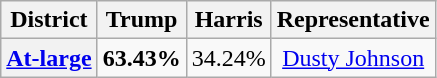<table class=wikitable>
<tr>
<th>District</th>
<th>Trump</th>
<th>Harris</th>
<th>Representative</th>
</tr>
<tr align=center>
<th><a href='#'>At-large</a></th>
<td><strong>63.43%</strong></td>
<td>34.24%</td>
<td><a href='#'>Dusty Johnson</a></td>
</tr>
</table>
